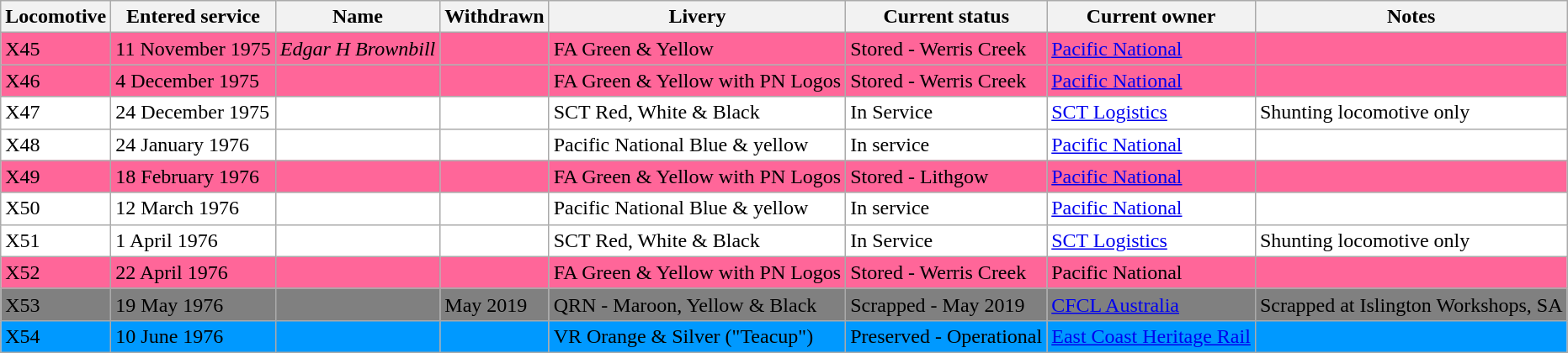<table class="wikitable sortable">
<tr>
<th>Locomotive</th>
<th>Entered service</th>
<th>Name</th>
<th>Withdrawn</th>
<th>Livery</th>
<th>Current status</th>
<th>Current owner</th>
<th>Notes</th>
</tr>
<tr bgcolor="#ff6699">
<td>X45</td>
<td>11 November 1975</td>
<td><em>Edgar H Brownbill</em></td>
<td></td>
<td>FA Green & Yellow</td>
<td>Stored - Werris Creek</td>
<td><a href='#'>Pacific National</a></td>
<td></td>
</tr>
<tr bgcolor="#ff6699">
<td>X46</td>
<td>4 December 1975</td>
<td></td>
<td></td>
<td>FA Green & Yellow with PN Logos</td>
<td>Stored - Werris Creek</td>
<td><a href='#'>Pacific National</a></td>
<td></td>
</tr>
<tr bgcolor="#FFFFFF">
<td>X47</td>
<td>24 December 1975</td>
<td></td>
<td></td>
<td>SCT Red, White & Black</td>
<td>In Service</td>
<td><a href='#'>SCT Logistics</a></td>
<td>Shunting locomotive only</td>
</tr>
<tr bgcolor="#FFFFFF">
<td>X48</td>
<td>24 January 1976</td>
<td></td>
<td></td>
<td>Pacific National Blue & yellow</td>
<td>In service</td>
<td><a href='#'>Pacific National</a></td>
<td></td>
</tr>
<tr bgcolor="#ff6699">
<td>X49</td>
<td>18 February 1976</td>
<td></td>
<td></td>
<td>FA Green & Yellow with PN Logos</td>
<td>Stored - Lithgow</td>
<td><a href='#'>Pacific National</a></td>
<td></td>
</tr>
<tr bgcolor="#FFFFFF">
<td>X50</td>
<td>12 March 1976</td>
<td></td>
<td></td>
<td>Pacific National Blue & yellow</td>
<td>In service</td>
<td><a href='#'>Pacific National</a></td>
<td></td>
</tr>
<tr bgcolor="#FFFFFF">
<td>X51</td>
<td>1 April 1976</td>
<td></td>
<td></td>
<td>SCT Red, White & Black</td>
<td>In Service</td>
<td><a href='#'>SCT Logistics</a></td>
<td>Shunting locomotive only</td>
</tr>
<tr bgcolor="#ff6699">
<td>X52</td>
<td>22 April 1976</td>
<td></td>
<td></td>
<td>FA Green & Yellow with PN Logos</td>
<td>Stored - Werris Creek</td>
<td>Pacific National</td>
<td></td>
</tr>
<tr bgcolor="#808080">
<td>X53</td>
<td>19 May 1976</td>
<td></td>
<td>May 2019</td>
<td>QRN - Maroon, Yellow & Black</td>
<td>Scrapped - May 2019</td>
<td><a href='#'>CFCL Australia</a></td>
<td>Scrapped at Islington Workshops, SA</td>
</tr>
<tr bgcolor="#0099FF">
<td>X54</td>
<td>10 June 1976</td>
<td></td>
<td></td>
<td>VR Orange & Silver ("Teacup")</td>
<td>Preserved - Operational</td>
<td><a href='#'>East Coast Heritage Rail</a></td>
<td></td>
</tr>
</table>
